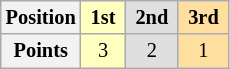<table class="wikitable" style="font-size:85%; text-align:center">
<tr>
<th>Position</th>
<td style="background:#ffffbf;"> <strong>1st</strong> </td>
<td style="background:#dfdfdf;"> <strong>2nd</strong> </td>
<td style="background:#ffdf9f;"> <strong>3rd</strong> </td>
</tr>
<tr>
<th>Points</th>
<td style="background:#ffffbf;">3</td>
<td style="background:#dfdfdf;">2</td>
<td style="background:#ffdf9f;">1</td>
</tr>
</table>
